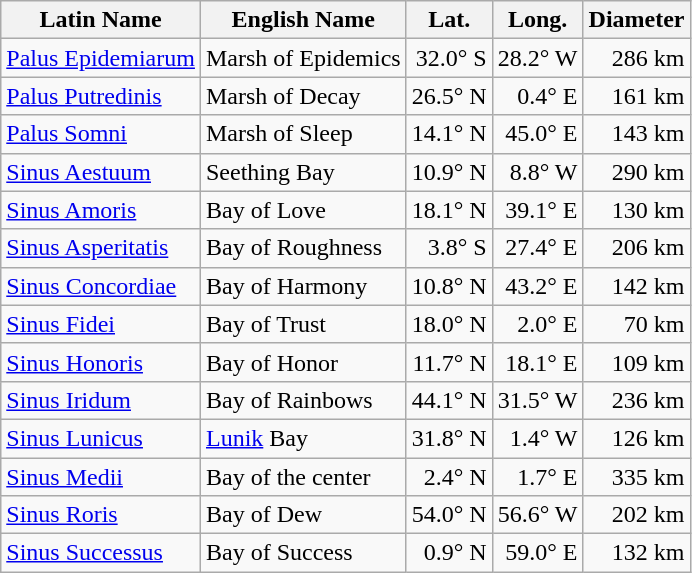<table class="wikitable sortable">
<tr>
<th>Latin Name</th>
<th>English Name</th>
<th>Lat.</th>
<th>Long.</th>
<th>Diameter</th>
</tr>
<tr>
<td><a href='#'>Palus Epidemiarum</a></td>
<td>Marsh of Epidemics</td>
<td align="right" data-sort-value="-32.0">32.0° S</td>
<td align="right" data-sort-value="-28.2">28.2° W</td>
<td align="right" data-sort-value="286">286 km</td>
</tr>
<tr>
<td><a href='#'>Palus Putredinis</a></td>
<td>Marsh of Decay</td>
<td align="right" data-sort-value="26.5">26.5° N</td>
<td align="right" data-sort-value="0.4">0.4° E</td>
<td align="right" data-sort-value="161">161 km</td>
</tr>
<tr>
<td><a href='#'>Palus Somni</a></td>
<td>Marsh of Sleep</td>
<td align="right" data-sort-value="14.1">14.1° N</td>
<td align="right" data-sort-value="45.0">45.0° E</td>
<td align="right" data-sort-value="143">143 km</td>
</tr>
<tr>
<td><a href='#'>Sinus Aestuum</a></td>
<td>Seething Bay</td>
<td align="right" data-sort-value="10.9">10.9° N</td>
<td align="right" data-sort-value="-8.8">8.8° W</td>
<td align="right" data-sort-value="290">290 km</td>
</tr>
<tr>
<td><a href='#'>Sinus Amoris</a></td>
<td>Bay of Love</td>
<td align="right" data-sort-value="18.1">18.1° N</td>
<td align="right" data-sort-value="39.1">39.1° E</td>
<td align="right" data-sort-value="130">130 km</td>
</tr>
<tr>
<td><a href='#'>Sinus Asperitatis</a></td>
<td>Bay of Roughness</td>
<td align="right" data-sort-value="-3.8">3.8° S</td>
<td align="right" data-sort-value="27.4">27.4° E</td>
<td align="right" data-sort-value="206">206 km</td>
</tr>
<tr>
<td><a href='#'>Sinus Concordiae</a></td>
<td>Bay of Harmony</td>
<td align="right" data-sort-value="10.8">10.8° N</td>
<td align="right" data-sort-value="43.2">43.2° E</td>
<td align="right" data-sort-value="142">142 km</td>
</tr>
<tr>
<td><a href='#'>Sinus Fidei</a></td>
<td>Bay of Trust</td>
<td align="right" data-sort-value="18.0">18.0° N</td>
<td align="right" data-sort-value="2.0">2.0° E</td>
<td align="right" data-sort-value="70">70 km</td>
</tr>
<tr>
<td><a href='#'>Sinus Honoris</a></td>
<td>Bay of Honor</td>
<td align="right" data-sort-value="11.7">11.7° N</td>
<td align="right" data-sort-value="18.1">18.1° E</td>
<td align="right" data-sort-value="109">109 km</td>
</tr>
<tr>
<td><a href='#'>Sinus Iridum</a></td>
<td>Bay of Rainbows</td>
<td align="right" data-sort-value="44.1">44.1° N</td>
<td align="right" data-sort-value="-31.5">31.5° W</td>
<td align="right" data-sort-value="236">236 km</td>
</tr>
<tr>
<td><a href='#'>Sinus Lunicus</a></td>
<td><a href='#'>Lunik</a> Bay</td>
<td align="right" data-sort-value="31.8">31.8° N</td>
<td align="right" data-sort-value="-1.4">1.4° W</td>
<td align="right" data-sort-value="126">126 km</td>
</tr>
<tr>
<td><a href='#'>Sinus Medii</a></td>
<td>Bay of the center</td>
<td align="right" data-sort-value="2.4">2.4° N</td>
<td align="right" data-sort-value="1.7">1.7° E</td>
<td align="right" data-sort-value="335">335 km</td>
</tr>
<tr>
<td><a href='#'>Sinus Roris</a></td>
<td>Bay of Dew</td>
<td align="right" data-sort-value="54.0">54.0° N</td>
<td align="right" data-sort-value="-56.6">56.6° W</td>
<td align="right" data-sort-value="202">202 km</td>
</tr>
<tr>
<td><a href='#'>Sinus Successus</a></td>
<td>Bay of Success</td>
<td align="right" data-sort-value="0.9">0.9° N</td>
<td align="right" data-sort-value="59.0">59.0° E</td>
<td align="right" data-sort-value="132">132 km</td>
</tr>
</table>
